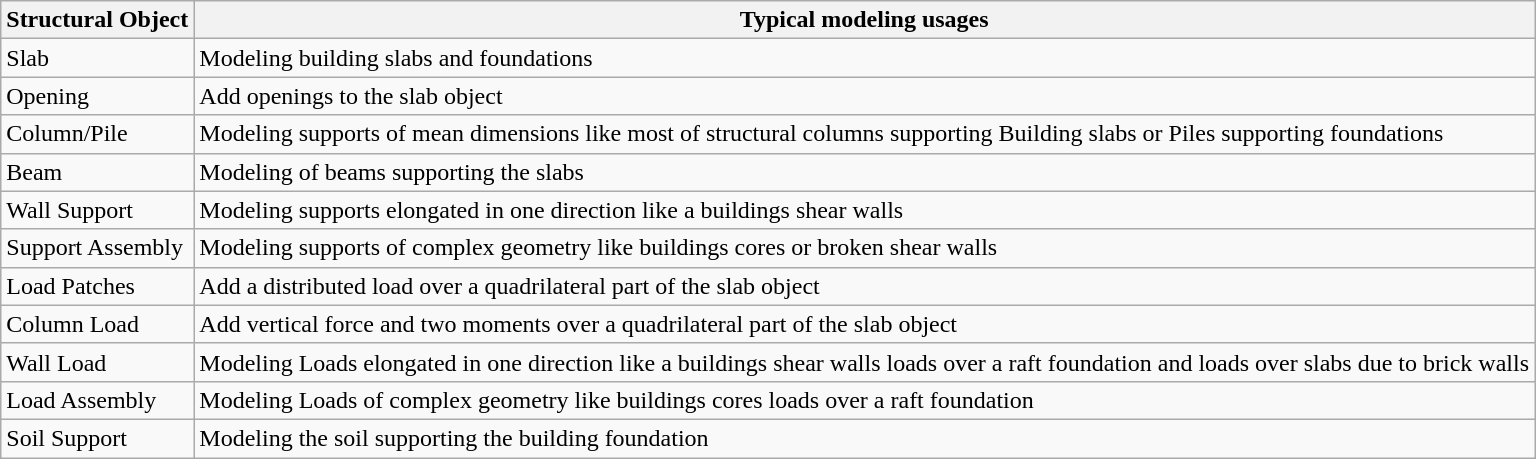<table class="wikitable">
<tr>
<th>Structural Object</th>
<th>Typical modeling usages</th>
</tr>
<tr>
<td>Slab</td>
<td>Modeling building slabs and foundations</td>
</tr>
<tr>
<td>Opening</td>
<td>Add openings to the slab object</td>
</tr>
<tr>
<td>Column/Pile</td>
<td>Modeling supports of mean dimensions like most of structural columns supporting Building slabs or Piles supporting foundations</td>
</tr>
<tr>
<td>Beam</td>
<td>Modeling of beams supporting the slabs</td>
</tr>
<tr>
<td>Wall Support</td>
<td>Modeling supports elongated in one direction like a buildings shear walls</td>
</tr>
<tr>
<td>Support Assembly</td>
<td>Modeling supports of complex geometry like buildings cores or broken shear walls</td>
</tr>
<tr>
<td>Load Patches</td>
<td>Add a distributed load over a quadrilateral part of the slab object</td>
</tr>
<tr>
<td>Column Load</td>
<td>Add vertical force and two moments over a quadrilateral part of the slab object</td>
</tr>
<tr>
<td>Wall Load</td>
<td>Modeling Loads elongated in one direction like a buildings shear walls loads over a raft foundation and loads over slabs due to brick walls</td>
</tr>
<tr>
<td>Load Assembly</td>
<td>Modeling Loads of complex geometry like buildings cores loads over a raft foundation</td>
</tr>
<tr>
<td>Soil Support</td>
<td>Modeling the soil supporting the building foundation</td>
</tr>
</table>
